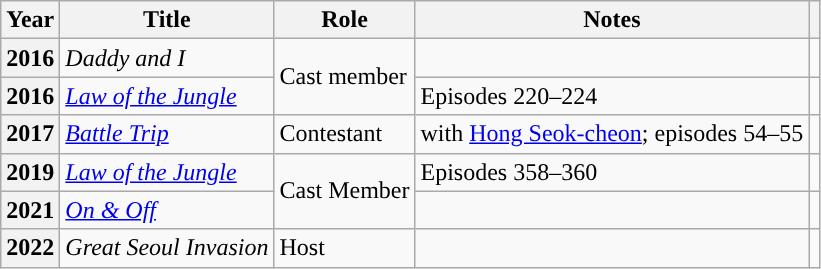<table class="wikitable plainrowheaders sortable">
<tr>
<th scope="col">Year</th>
<th scope="col">Title</th>
<th scope="col">Role</th>
<th scope="col" class="unsortable">Notes</th>
<th scope="col" class="unsortable"></th>
</tr>
<tr>
<th scope="row">2016</th>
<td><em>Daddy and I</em></td>
<td rowspan="2">Cast member</td>
<td></td>
<td style="text-align:center"></td>
</tr>
<tr>
<th scope="row">2016</th>
<td><em><a href='#'>Law of the Jungle</a></em></td>
<td>Episodes 220–224</td>
<td style="text-align:center"></td>
</tr>
<tr>
<th scope="row">2017</th>
<td><em><a href='#'>Battle Trip</a></em></td>
<td>Contestant</td>
<td>with <a href='#'>Hong Seok-cheon</a>; episodes 54–55</td>
<td style="text-align:center"></td>
</tr>
<tr>
<th scope="row">2019</th>
<td><em><a href='#'>Law of the Jungle</a></em></td>
<td rowspan="2">Cast Member</td>
<td>Episodes 358–360</td>
<td style="text-align:center"></td>
</tr>
<tr>
<th scope="row">2021</th>
<td><em><a href='#'>On & Off</a></em></td>
<td></td>
<td style="text-align:center"></td>
</tr>
<tr>
<th scope="row">2022</th>
<td><em>Great Seoul Invasion</em></td>
<td>Host</td>
<td></td>
<td style="text-align:center"></td>
</tr>
</table>
